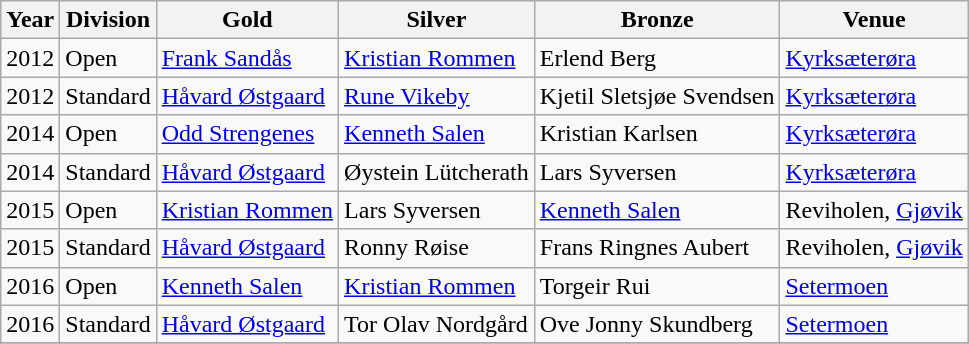<table class="wikitable sortable" style="text-align: left;">
<tr>
<th>Year</th>
<th>Division</th>
<th> Gold</th>
<th> Silver</th>
<th> Bronze</th>
<th>Venue</th>
</tr>
<tr>
<td>2012</td>
<td>Open</td>
<td><a href='#'>Frank Sandås</a></td>
<td><a href='#'>Kristian Rommen</a></td>
<td>Erlend Berg</td>
<td><a href='#'>Kyrksæterøra</a></td>
</tr>
<tr>
<td>2012</td>
<td>Standard</td>
<td><a href='#'>Håvard Østgaard</a></td>
<td><a href='#'>Rune Vikeby</a></td>
<td>Kjetil Sletsjøe Svendsen</td>
<td><a href='#'>Kyrksæterøra</a></td>
</tr>
<tr>
<td>2014</td>
<td>Open</td>
<td><a href='#'>Odd Strengenes</a></td>
<td><a href='#'>Kenneth Salen</a></td>
<td>Kristian Karlsen</td>
<td><a href='#'>Kyrksæterøra</a></td>
</tr>
<tr>
<td>2014</td>
<td>Standard</td>
<td><a href='#'>Håvard Østgaard</a></td>
<td>Øystein Lütcherath</td>
<td>Lars Syversen</td>
<td><a href='#'>Kyrksæterøra</a></td>
</tr>
<tr>
<td>2015</td>
<td>Open</td>
<td><a href='#'>Kristian Rommen</a></td>
<td>Lars Syversen</td>
<td><a href='#'>Kenneth Salen</a></td>
<td>Reviholen, <a href='#'>Gjøvik</a></td>
</tr>
<tr>
<td>2015</td>
<td>Standard</td>
<td><a href='#'>Håvard Østgaard</a></td>
<td>Ronny Røise</td>
<td>Frans Ringnes Aubert</td>
<td>Reviholen, <a href='#'>Gjøvik</a></td>
</tr>
<tr>
<td>2016</td>
<td>Open</td>
<td><a href='#'>Kenneth Salen</a></td>
<td><a href='#'>Kristian Rommen</a></td>
<td>Torgeir Rui</td>
<td><a href='#'>Setermoen</a></td>
</tr>
<tr>
<td>2016</td>
<td>Standard</td>
<td><a href='#'>Håvard Østgaard</a></td>
<td>Tor Olav Nordgård</td>
<td>Ove Jonny Skundberg</td>
<td><a href='#'>Setermoen</a></td>
</tr>
<tr>
</tr>
</table>
